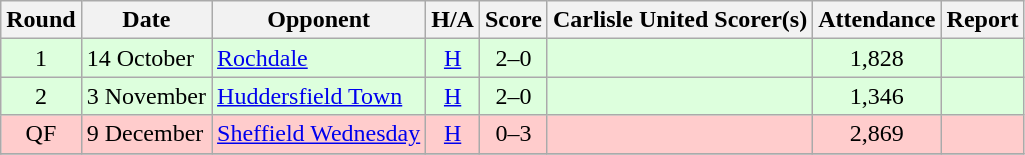<table class="wikitable" style="text-align:center">
<tr>
<th>Round</th>
<th>Date</th>
<th>Opponent</th>
<th>H/A</th>
<th>Score</th>
<th>Carlisle United Scorer(s)</th>
<th>Attendance</th>
<th>Report</th>
</tr>
<tr bgcolor=#ddffdd>
<td>1</td>
<td align=left>14 October</td>
<td align=left><a href='#'>Rochdale</a></td>
<td><a href='#'>H</a></td>
<td>2–0</td>
<td align=left></td>
<td>1,828</td>
<td></td>
</tr>
<tr bgcolor=#ddffdd>
<td>2</td>
<td align=left>3 November</td>
<td align=left><a href='#'>Huddersfield Town</a></td>
<td><a href='#'>H</a></td>
<td>2–0</td>
<td align=left></td>
<td>1,346</td>
<td></td>
</tr>
<tr bgcolor=#FFCCCC>
<td>QF</td>
<td align=left>9 December</td>
<td align=left><a href='#'>Sheffield Wednesday</a></td>
<td><a href='#'>H</a></td>
<td>0–3</td>
<td align=left></td>
<td>2,869</td>
<td></td>
</tr>
<tr>
</tr>
</table>
